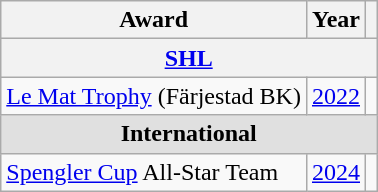<table class="wikitable">
<tr>
<th>Award</th>
<th>Year</th>
<th></th>
</tr>
<tr>
<th colspan="3"><a href='#'>SHL</a></th>
</tr>
<tr>
<td><a href='#'>Le Mat Trophy</a> (Färjestad BK)</td>
<td><a href='#'>2022</a></td>
<td></td>
</tr>
<tr ALIGN="center" bgcolor="#e0e0e0">
<td colspan="3"><strong>International</strong></td>
</tr>
<tr>
<td><a href='#'>Spengler Cup</a> All-Star Team</td>
<td><a href='#'>2024</a></td>
<td></td>
</tr>
</table>
